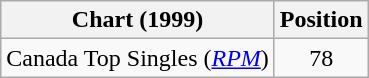<table class="wikitable sortable plainrowheaders" style="text-align:center">
<tr>
<th scope="col">Chart (1999)</th>
<th scope="col">Position</th>
</tr>
<tr>
<td>Canada Top Singles (<em><a href='#'>RPM</a></em>)</td>
<td style="text-align:center;">78</td>
</tr>
</table>
